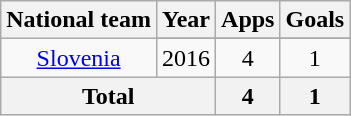<table class="wikitable" style="text-align:center">
<tr>
<th>National team</th>
<th>Year</th>
<th>Apps</th>
<th>Goals</th>
</tr>
<tr>
<td rowspan="2"><a href='#'>Slovenia</a></td>
</tr>
<tr>
<td>2016</td>
<td>4</td>
<td>1</td>
</tr>
<tr>
<th colspan=2>Total</th>
<th>4</th>
<th>1</th>
</tr>
</table>
